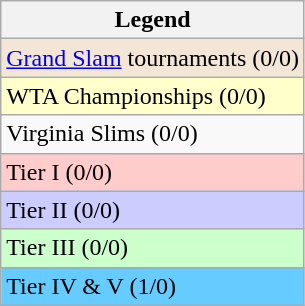<table class="wikitable sortable mw-collapsible mw-collapsed">
<tr>
<th>Legend</th>
</tr>
<tr>
<td bgcolor="#f3e6d7"><a href='#'>Grand Slam</a> tournaments (0/0)</td>
</tr>
<tr>
<td bgcolor="#ffffcc">WTA Championships (0/0)</td>
</tr>
<tr>
<td>Virginia Slims (0/0)</td>
</tr>
<tr>
<td bgcolor="#ffcccc">Tier I (0/0)</td>
</tr>
<tr>
<td bgcolor="#ccccff">Tier II (0/0)</td>
</tr>
<tr>
<td bgcolor="#CCFFCC">Tier III (0/0)</td>
</tr>
<tr>
<td bgcolor="#66CCFF">Tier IV & V (1/0)</td>
</tr>
</table>
